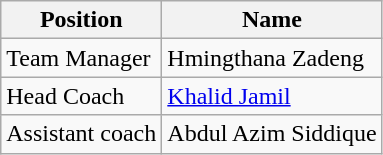<table class="wikitable">
<tr>
<th>Position</th>
<th>Name</th>
</tr>
<tr>
<td>Team Manager</td>
<td> Hmingthana Zadeng</td>
</tr>
<tr>
<td>Head Coach</td>
<td> <a href='#'>Khalid Jamil</a></td>
</tr>
<tr>
<td>Assistant coach</td>
<td> Abdul Azim Siddique</td>
</tr>
</table>
